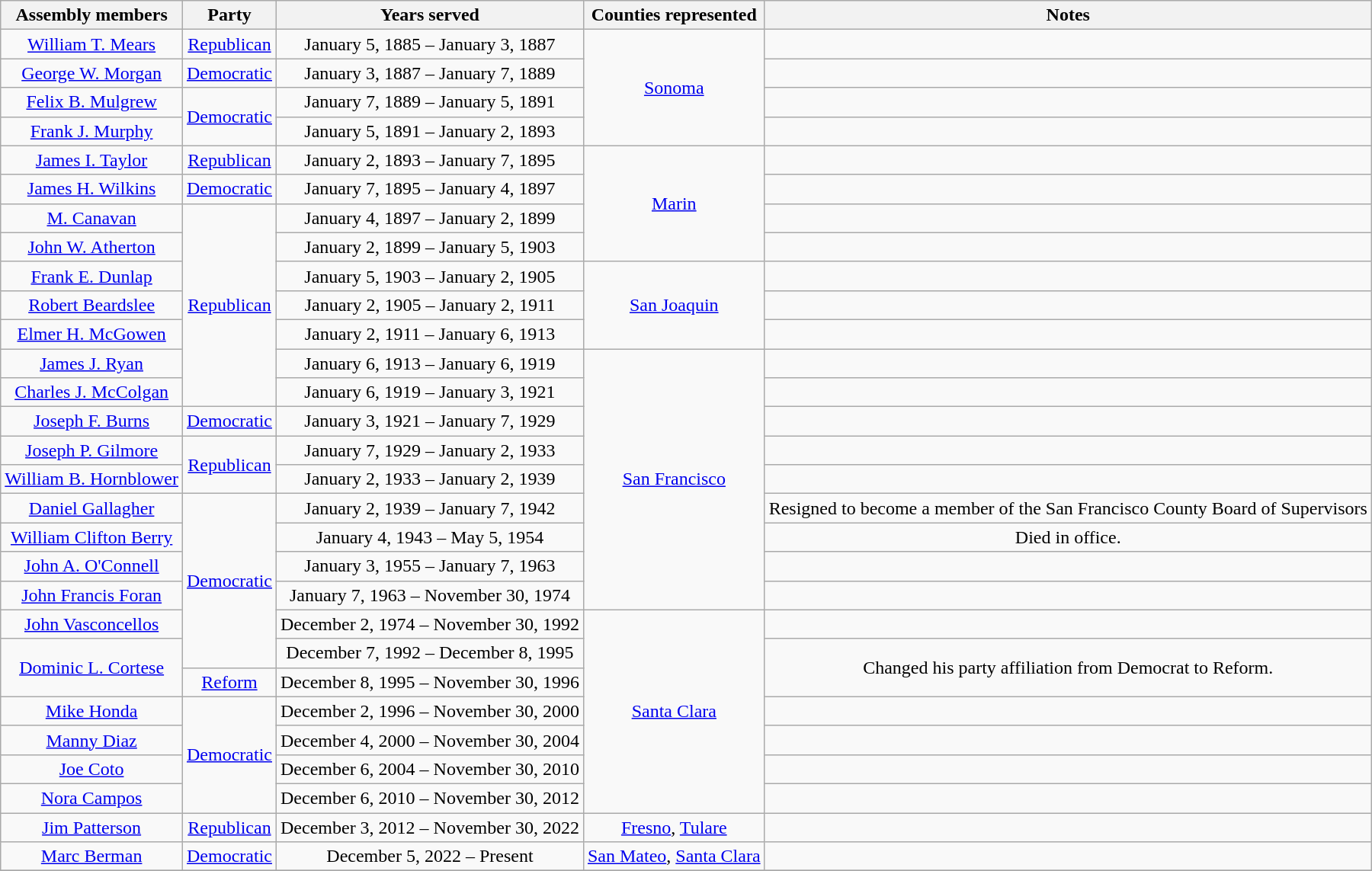<table class=wikitable style="text-align:center">
<tr>
<th>Assembly members</th>
<th>Party</th>
<th>Years served</th>
<th>Counties represented</th>
<th>Notes</th>
</tr>
<tr>
<td><a href='#'>William T. Mears</a></td>
<td><a href='#'>Republican</a></td>
<td>January 5, 1885 – January 3, 1887</td>
<td rowspan=4><a href='#'>Sonoma</a></td>
<td></td>
</tr>
<tr>
<td><a href='#'>George W. Morgan</a></td>
<td><a href='#'>Democratic</a></td>
<td>January 3, 1887 – January 7, 1889</td>
<td></td>
</tr>
<tr>
<td><a href='#'>Felix B. Mulgrew</a></td>
<td rowspan=2 ><a href='#'>Democratic</a></td>
<td>January 7, 1889 – January 5, 1891</td>
<td></td>
</tr>
<tr>
<td><a href='#'>Frank J. Murphy</a></td>
<td>January 5, 1891 – January 2, 1893</td>
<td></td>
</tr>
<tr>
<td><a href='#'>James I. Taylor</a></td>
<td><a href='#'>Republican</a></td>
<td>January 2, 1893 – January 7, 1895</td>
<td rowspan=4><a href='#'>Marin</a></td>
<td></td>
</tr>
<tr>
<td><a href='#'>James H. Wilkins</a></td>
<td><a href='#'>Democratic</a></td>
<td>January 7, 1895 – January 4, 1897</td>
<td></td>
</tr>
<tr>
<td><a href='#'>M. Canavan</a></td>
<td rowspan=7 ><a href='#'>Republican</a></td>
<td>January 4, 1897 – January 2, 1899</td>
<td></td>
</tr>
<tr>
<td><a href='#'>John W. Atherton</a></td>
<td>January 2, 1899 – January 5, 1903</td>
<td></td>
</tr>
<tr>
<td><a href='#'>Frank E. Dunlap</a></td>
<td>January 5, 1903 – January 2, 1905</td>
<td rowspan=3><a href='#'>San Joaquin</a></td>
<td></td>
</tr>
<tr>
<td><a href='#'>Robert Beardslee</a></td>
<td>January 2, 1905 – January 2, 1911</td>
<td></td>
</tr>
<tr>
<td><a href='#'>Elmer H. McGowen</a></td>
<td>January 2, 1911 – January 6, 1913</td>
<td></td>
</tr>
<tr>
<td><a href='#'>James J. Ryan</a></td>
<td>January 6, 1913 – January 6, 1919</td>
<td rowspan=9><a href='#'>San Francisco</a></td>
<td></td>
</tr>
<tr>
<td><a href='#'>Charles J. McColgan</a></td>
<td>January 6, 1919 – January 3, 1921</td>
<td></td>
</tr>
<tr>
<td><a href='#'>Joseph F. Burns</a></td>
<td><a href='#'>Democratic</a></td>
<td>January 3, 1921 – January 7, 1929</td>
<td></td>
</tr>
<tr>
<td><a href='#'>Joseph P. Gilmore</a></td>
<td rowspan=2 ><a href='#'>Republican</a></td>
<td>January 7, 1929 – January 2, 1933</td>
<td></td>
</tr>
<tr>
<td><a href='#'>William B. Hornblower</a></td>
<td>January 2, 1933 – January 2, 1939</td>
<td></td>
</tr>
<tr>
<td><a href='#'>Daniel Gallagher</a></td>
<td rowspan=6 ><a href='#'>Democratic</a></td>
<td>January 2, 1939 – January 7, 1942</td>
<td>Resigned to become a member of the San Francisco County Board of Supervisors</td>
</tr>
<tr>
<td><a href='#'>William Clifton Berry</a></td>
<td>January 4, 1943 – May 5, 1954</td>
<td>Died in office.</td>
</tr>
<tr>
<td><a href='#'>John A. O'Connell</a></td>
<td>January 3, 1955 – January 7, 1963</td>
<td></td>
</tr>
<tr>
<td><a href='#'>John Francis Foran</a></td>
<td>January 7, 1963 – November 30, 1974</td>
<td></td>
</tr>
<tr>
<td><a href='#'>John Vasconcellos</a></td>
<td>December 2, 1974 – November 30, 1992</td>
<td rowspan=7><a href='#'>Santa Clara</a></td>
<td></td>
</tr>
<tr>
<td rowspan=2><a href='#'>Dominic L. Cortese</a></td>
<td>December 7, 1992 – December 8, 1995</td>
<td rowspan=2>Changed his party affiliation from Democrat to Reform.</td>
</tr>
<tr>
<td><a href='#'>Reform</a></td>
<td>December 8, 1995 – November 30, 1996</td>
</tr>
<tr>
<td><a href='#'>Mike Honda</a></td>
<td rowspan=4 ><a href='#'>Democratic</a></td>
<td>December 2, 1996 – November 30, 2000</td>
<td></td>
</tr>
<tr>
<td><a href='#'>Manny Diaz</a></td>
<td>December 4, 2000 – November 30, 2004</td>
<td></td>
</tr>
<tr>
<td><a href='#'>Joe Coto</a></td>
<td>December 6, 2004 – November 30, 2010</td>
<td></td>
</tr>
<tr>
<td><a href='#'>Nora Campos</a></td>
<td>December 6, 2010 – November 30, 2012</td>
<td></td>
</tr>
<tr>
<td><a href='#'>Jim Patterson</a></td>
<td><a href='#'>Republican</a></td>
<td>December 3, 2012 – November 30, 2022</td>
<td><a href='#'>Fresno</a>, <a href='#'>Tulare</a></td>
<td></td>
</tr>
<tr>
<td><a href='#'>Marc Berman</a></td>
<td><a href='#'>Democratic</a></td>
<td>December 5, 2022 – Present</td>
<td><a href='#'>San Mateo</a>, <a href='#'>Santa Clara</a></td>
<td></td>
</tr>
<tr>
</tr>
</table>
